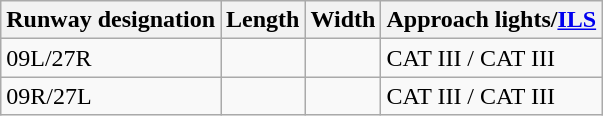<table class="wikitable sortable">
<tr>
<th>Runway designation</th>
<th>Length</th>
<th>Width</th>
<th>Approach lights/<a href='#'>ILS</a></th>
</tr>
<tr>
<td>09L/27R</td>
<td></td>
<td></td>
<td>CAT III / CAT III</td>
</tr>
<tr>
<td>09R/27L</td>
<td></td>
<td></td>
<td>CAT III / CAT III</td>
</tr>
</table>
